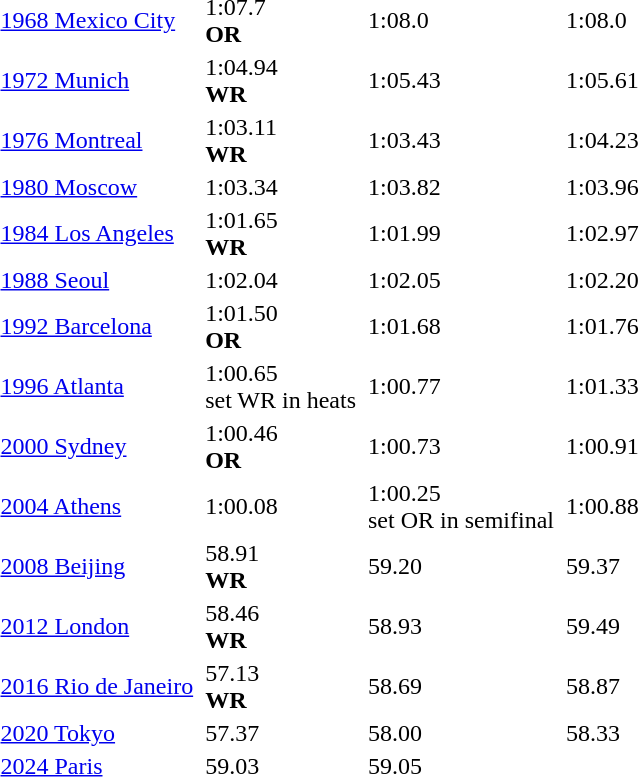<table>
<tr>
<td><a href='#'>1968 Mexico City</a><br></td>
<td></td>
<td>1:07.7 <br> <strong>OR</strong></td>
<td></td>
<td>1:08.0</td>
<td></td>
<td>1:08.0</td>
</tr>
<tr>
<td><a href='#'>1972 Munich</a><br></td>
<td></td>
<td>1:04.94 <br> <strong>WR</strong></td>
<td></td>
<td>1:05.43</td>
<td></td>
<td>1:05.61</td>
</tr>
<tr>
<td><a href='#'>1976 Montreal</a><br></td>
<td></td>
<td>1:03.11 <br> <strong>WR</strong></td>
<td></td>
<td>1:03.43</td>
<td></td>
<td>1:04.23</td>
</tr>
<tr>
<td><a href='#'>1980 Moscow</a><br></td>
<td></td>
<td>1:03.34</td>
<td></td>
<td>1:03.82</td>
<td></td>
<td>1:03.96</td>
</tr>
<tr>
<td><a href='#'>1984 Los Angeles</a><br></td>
<td></td>
<td>1:01.65 <br> <strong>WR</strong></td>
<td></td>
<td>1:01.99</td>
<td></td>
<td>1:02.97</td>
</tr>
<tr>
<td><a href='#'>1988 Seoul</a><br></td>
<td></td>
<td>1:02.04</td>
<td></td>
<td>1:02.05</td>
<td></td>
<td>1:02.20</td>
</tr>
<tr>
<td><a href='#'>1992 Barcelona</a><br></td>
<td></td>
<td>1:01.50 <br> <strong>OR</strong></td>
<td></td>
<td>1:01.68</td>
<td></td>
<td>1:01.76</td>
</tr>
<tr>
<td><a href='#'>1996 Atlanta</a><br></td>
<td></td>
<td>1:00.65 <br><span>set WR in heats</span></td>
<td></td>
<td>1:00.77</td>
<td></td>
<td>1:01.33</td>
</tr>
<tr>
<td><a href='#'>2000 Sydney</a><br></td>
<td></td>
<td>1:00.46 <br> <strong>OR</strong></td>
<td></td>
<td>1:00.73</td>
<td></td>
<td>1:00.91</td>
</tr>
<tr>
<td><a href='#'>2004 Athens</a><br></td>
<td></td>
<td>1:00.08</td>
<td></td>
<td>1:00.25 <br><span>set OR in semifinal</span></td>
<td></td>
<td>1:00.88</td>
</tr>
<tr>
<td><a href='#'>2008 Beijing</a><br></td>
<td></td>
<td>58.91 <br> <strong>WR</strong></td>
<td></td>
<td>59.20</td>
<td></td>
<td>59.37</td>
</tr>
<tr>
<td><a href='#'>2012 London</a><br></td>
<td></td>
<td>58.46 <br> <strong>WR</strong></td>
<td></td>
<td>58.93</td>
<td></td>
<td>59.49</td>
</tr>
<tr>
<td><a href='#'>2016 Rio de Janeiro</a><br></td>
<td></td>
<td>57.13 <br> <strong>WR</strong></td>
<td></td>
<td>58.69</td>
<td></td>
<td>58.87</td>
</tr>
<tr>
<td><a href='#'>2020 Tokyo</a><br></td>
<td></td>
<td>57.37</td>
<td></td>
<td>58.00</td>
<td></td>
<td>58.33</td>
</tr>
<tr>
<td><a href='#'>2024 Paris</a><br></td>
<td></td>
<td>59.03</td>
<td><br></td>
<td>59.05</td>
<td></td>
<td></td>
</tr>
<tr>
</tr>
</table>
